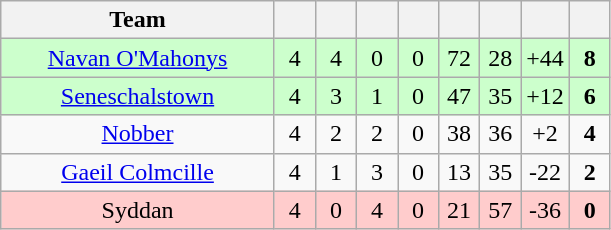<table class="wikitable" style="text-align:center">
<tr>
<th style="width:175px;">Team</th>
<th width="20"></th>
<th width="20"></th>
<th width="20"></th>
<th width="20"></th>
<th width="20"></th>
<th width="20"></th>
<th width="20"></th>
<th width="20"></th>
</tr>
<tr style="background:#cfc;">
<td><a href='#'>Navan O'Mahonys</a></td>
<td>4</td>
<td>4</td>
<td>0</td>
<td>0</td>
<td>72</td>
<td>28</td>
<td>+44</td>
<td><strong>8</strong></td>
</tr>
<tr style="background:#cfc;">
<td><a href='#'>Seneschalstown</a></td>
<td>4</td>
<td>3</td>
<td>1</td>
<td>0</td>
<td>47</td>
<td>35</td>
<td>+12</td>
<td><strong>6</strong></td>
</tr>
<tr>
<td><a href='#'>Nobber</a></td>
<td>4</td>
<td>2</td>
<td>2</td>
<td>0</td>
<td>38</td>
<td>36</td>
<td>+2</td>
<td><strong>4</strong></td>
</tr>
<tr>
<td><a href='#'>Gaeil Colmcille</a></td>
<td>4</td>
<td>1</td>
<td>3</td>
<td>0</td>
<td>13</td>
<td>35</td>
<td>-22</td>
<td><strong>2</strong></td>
</tr>
<tr style="background:#fcc;">
<td>Syddan</td>
<td>4</td>
<td>0</td>
<td>4</td>
<td>0</td>
<td>21</td>
<td>57</td>
<td>-36</td>
<td><strong>0</strong></td>
</tr>
</table>
